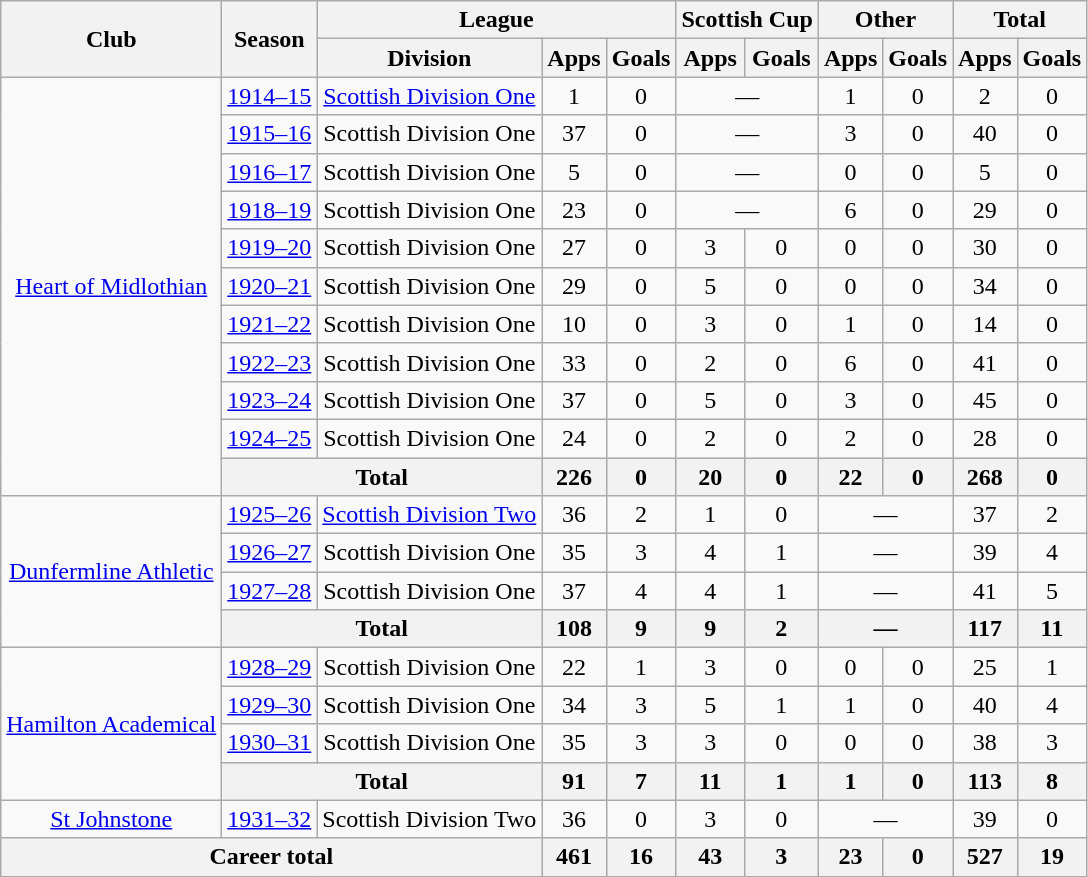<table class="wikitable" style="text-align: center;">
<tr>
<th rowspan="2">Club</th>
<th rowspan="2">Season</th>
<th colspan="3">League</th>
<th colspan="2">Scottish Cup</th>
<th colspan="2">Other</th>
<th colspan="2">Total</th>
</tr>
<tr>
<th>Division</th>
<th>Apps</th>
<th>Goals</th>
<th>Apps</th>
<th>Goals</th>
<th>Apps</th>
<th>Goals</th>
<th>Apps</th>
<th>Goals</th>
</tr>
<tr>
<td rowspan="11"><a href='#'>Heart of Midlothian</a></td>
<td><a href='#'>1914–15</a></td>
<td><a href='#'>Scottish Division One</a></td>
<td>1</td>
<td>0</td>
<td colspan="2">—</td>
<td>1</td>
<td>0</td>
<td>2</td>
<td>0</td>
</tr>
<tr>
<td><a href='#'>1915–16</a></td>
<td>Scottish Division One</td>
<td>37</td>
<td>0</td>
<td colspan="2">—</td>
<td>3</td>
<td>0</td>
<td>40</td>
<td>0</td>
</tr>
<tr>
<td><a href='#'>1916–17</a></td>
<td>Scottish Division One</td>
<td>5</td>
<td>0</td>
<td colspan="2">—</td>
<td>0</td>
<td>0</td>
<td>5</td>
<td>0</td>
</tr>
<tr>
<td><a href='#'>1918–19</a></td>
<td>Scottish Division One</td>
<td>23</td>
<td>0</td>
<td colspan="2">—</td>
<td>6</td>
<td>0</td>
<td>29</td>
<td>0</td>
</tr>
<tr>
<td><a href='#'>1919–20</a></td>
<td>Scottish Division One</td>
<td>27</td>
<td>0</td>
<td>3</td>
<td>0</td>
<td>0</td>
<td>0</td>
<td>30</td>
<td>0</td>
</tr>
<tr>
<td><a href='#'>1920–21</a></td>
<td>Scottish Division One</td>
<td>29</td>
<td>0</td>
<td>5</td>
<td>0</td>
<td>0</td>
<td>0</td>
<td>34</td>
<td>0</td>
</tr>
<tr>
<td><a href='#'>1921–22</a></td>
<td>Scottish Division One</td>
<td>10</td>
<td>0</td>
<td>3</td>
<td>0</td>
<td>1</td>
<td>0</td>
<td>14</td>
<td>0</td>
</tr>
<tr>
<td><a href='#'>1922–23</a></td>
<td>Scottish Division One</td>
<td>33</td>
<td>0</td>
<td>2</td>
<td>0</td>
<td>6</td>
<td>0</td>
<td>41</td>
<td>0</td>
</tr>
<tr>
<td><a href='#'>1923–24</a></td>
<td>Scottish Division One</td>
<td>37</td>
<td>0</td>
<td>5</td>
<td>0</td>
<td>3</td>
<td>0</td>
<td>45</td>
<td>0</td>
</tr>
<tr>
<td><a href='#'>1924–25</a></td>
<td>Scottish Division One</td>
<td>24</td>
<td>0</td>
<td>2</td>
<td>0</td>
<td>2</td>
<td>0</td>
<td>28</td>
<td>0</td>
</tr>
<tr>
<th colspan="2">Total</th>
<th>226</th>
<th>0</th>
<th>20</th>
<th>0</th>
<th>22</th>
<th>0</th>
<th>268</th>
<th>0</th>
</tr>
<tr>
<td rowspan="4"><a href='#'>Dunfermline Athletic</a></td>
<td><a href='#'>1925–26</a></td>
<td><a href='#'>Scottish Division Two</a></td>
<td>36</td>
<td>2</td>
<td>1</td>
<td>0</td>
<td colspan="2">—</td>
<td>37</td>
<td>2</td>
</tr>
<tr>
<td><a href='#'>1926–27</a></td>
<td>Scottish Division One</td>
<td>35</td>
<td>3</td>
<td>4</td>
<td>1</td>
<td colspan="2">—</td>
<td>39</td>
<td>4</td>
</tr>
<tr>
<td><a href='#'>1927–28</a></td>
<td>Scottish Division One</td>
<td>37</td>
<td>4</td>
<td>4</td>
<td>1</td>
<td colspan="2">—</td>
<td>41</td>
<td>5</td>
</tr>
<tr>
<th colspan="2">Total</th>
<th>108</th>
<th>9</th>
<th>9</th>
<th>2</th>
<th colspan="2">—</th>
<th>117</th>
<th>11</th>
</tr>
<tr>
<td rowspan="4"><a href='#'>Hamilton Academical</a></td>
<td><a href='#'>1928–29</a></td>
<td>Scottish Division One</td>
<td>22</td>
<td>1</td>
<td>3</td>
<td>0</td>
<td>0</td>
<td>0</td>
<td>25</td>
<td>1</td>
</tr>
<tr>
<td><a href='#'>1929–30</a></td>
<td>Scottish Division One</td>
<td>34</td>
<td>3</td>
<td>5</td>
<td>1</td>
<td>1</td>
<td>0</td>
<td>40</td>
<td>4</td>
</tr>
<tr>
<td><a href='#'>1930–31</a></td>
<td>Scottish Division One</td>
<td>35</td>
<td>3</td>
<td>3</td>
<td>0</td>
<td>0</td>
<td>0</td>
<td>38</td>
<td>3</td>
</tr>
<tr>
<th colspan="2">Total</th>
<th>91</th>
<th>7</th>
<th>11</th>
<th>1</th>
<th>1</th>
<th>0</th>
<th>113</th>
<th>8</th>
</tr>
<tr>
<td><a href='#'>St Johnstone</a></td>
<td><a href='#'>1931–32</a></td>
<td>Scottish Division Two</td>
<td>36</td>
<td>0</td>
<td>3</td>
<td>0</td>
<td colspan="2">—</td>
<td>39</td>
<td>0</td>
</tr>
<tr>
<th colspan="3">Career total</th>
<th>461</th>
<th>16</th>
<th>43</th>
<th>3</th>
<th>23</th>
<th>0</th>
<th>527</th>
<th>19</th>
</tr>
</table>
